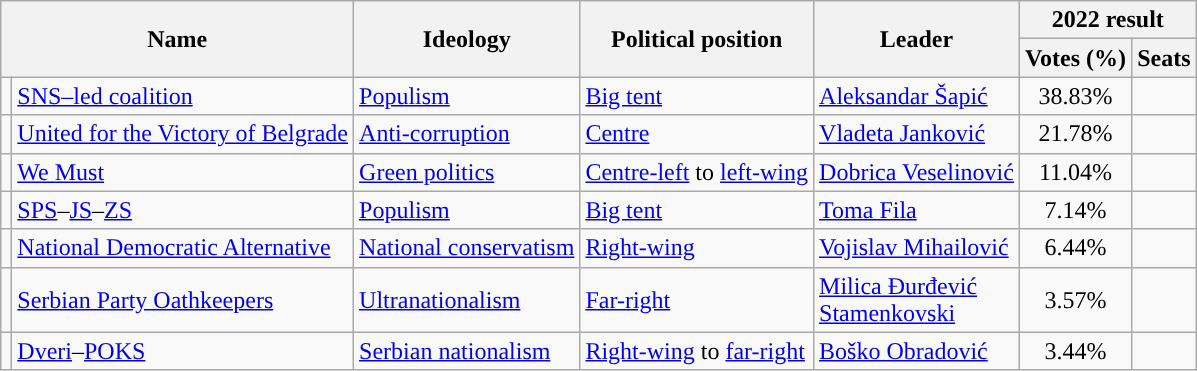<table class="wikitable" style="text-align:left">
<tr>
<th colspan="2" rowspan="2">Name</th>
<th rowspan="2">Ideology</th>
<th rowspan="2">Political position</th>
<th rowspan="2">Leader</th>
<th colspan="2">2022 result</th>
</tr>
<tr>
<th>Votes (%)</th>
<th>Seats</th>
</tr>
<tr>
<td style="background:"></td>
<td><a href='#'>SNS–led coalition</a></td>
<td><a href='#'>Populism</a></td>
<td><a href='#'>Big tent</a></td>
<td><a href='#'>Aleksandar Šapić</a></td>
<td style="text-align:center">38.83%</td>
<td></td>
</tr>
<tr>
<td style="background:"></td>
<td><a href='#'>United for the Victory of Belgrade</a></td>
<td><a href='#'>Anti-corruption</a></td>
<td><a href='#'>Centre</a></td>
<td><a href='#'>Vladeta Janković</a></td>
<td style="text-align:center">21.78%</td>
<td></td>
</tr>
<tr>
<td style="background:"></td>
<td><a href='#'>We Must</a></td>
<td><a href='#'>Green politics</a></td>
<td><a href='#'>Centre-left</a> to <a href='#'>left-wing</a></td>
<td><a href='#'>Dobrica Veselinović</a></td>
<td style="text-align:center">11.04%</td>
<td></td>
</tr>
<tr>
<td style="background:"></td>
<td><a href='#'>SPS</a>–<a href='#'>JS</a>–<a href='#'>ZS</a></td>
<td><a href='#'>Populism</a></td>
<td><a href='#'>Big tent</a></td>
<td><a href='#'>Toma Fila</a></td>
<td style="text-align:center">7.14%</td>
<td></td>
</tr>
<tr>
<td style="background:"></td>
<td><a href='#'>National Democratic Alternative</a></td>
<td><a href='#'>National conservatism</a></td>
<td><a href='#'>Right-wing</a></td>
<td><a href='#'>Vojislav Mihailović</a></td>
<td style="text-align:center">6.44%</td>
<td></td>
</tr>
<tr>
<td style="background:"></td>
<td><a href='#'>Serbian Party Oathkeepers</a></td>
<td><a href='#'>Ultranationalism</a></td>
<td><a href='#'>Far-right</a></td>
<td><a href='#'>Milica Đurđević<br>Stamenkovski</a></td>
<td style="text-align:center">3.57%</td>
<td></td>
</tr>
<tr>
<td style="background:"></td>
<td><a href='#'>Dveri</a>–<a href='#'>POKS</a></td>
<td><a href='#'>Serbian nationalism</a></td>
<td><a href='#'>Right-wing</a> to <a href='#'>far-right</a></td>
<td><a href='#'>Boško Obradović</a></td>
<td style="text-align:center">3.44%</td>
<td></td>
</tr>
</table>
